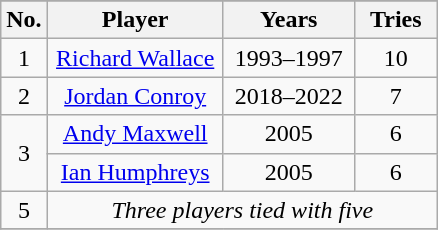<table class="wikitable" style="text-align: center;">
<tr>
</tr>
<tr>
<th>No.</th>
<th width=110>Player</th>
<th width=80>Years</th>
<th width=48>Tries</th>
</tr>
<tr>
<td align=center>1</td>
<td><a href='#'>Richard Wallace</a></td>
<td>1993–1997</td>
<td align=center>10</td>
</tr>
<tr>
<td align=center>2</td>
<td><a href='#'>Jordan Conroy</a></td>
<td>2018–2022</td>
<td align=center>7</td>
</tr>
<tr>
<td align=center rowspan=2>3</td>
<td><a href='#'>Andy Maxwell</a></td>
<td>2005</td>
<td align=center>6</td>
</tr>
<tr>
<td><a href='#'>Ian Humphreys</a></td>
<td>2005</td>
<td align=center>6</td>
</tr>
<tr>
<td align=center>5</td>
<td colspan=3><em>Three players tied with five</em></td>
</tr>
<tr>
</tr>
</table>
